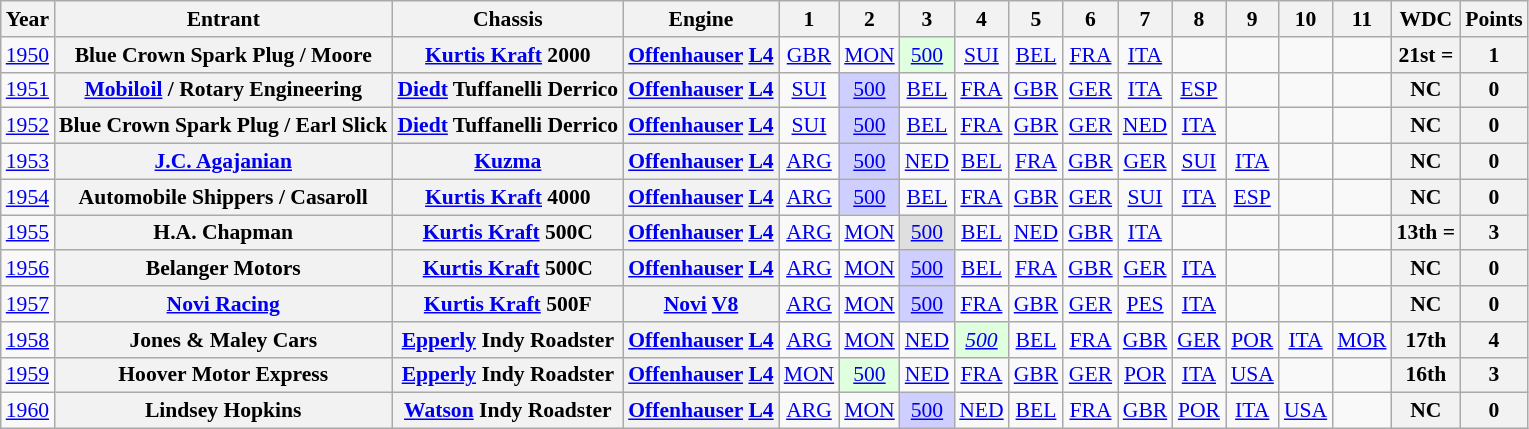<table class="wikitable" style="text-align:center; font-size:90%">
<tr>
<th>Year</th>
<th>Entrant</th>
<th>Chassis</th>
<th>Engine</th>
<th>1</th>
<th>2</th>
<th>3</th>
<th>4</th>
<th>5</th>
<th>6</th>
<th>7</th>
<th>8</th>
<th>9</th>
<th>10</th>
<th>11</th>
<th>WDC</th>
<th>Points</th>
</tr>
<tr>
<td><a href='#'>1950</a></td>
<th>Blue Crown Spark Plug / Moore</th>
<th><a href='#'>Kurtis Kraft</a> 2000</th>
<th><a href='#'>Offenhauser</a> <a href='#'>L4</a></th>
<td><a href='#'>GBR</a><br></td>
<td><a href='#'>MON</a><br></td>
<td style="background:#DFFFDF;"><a href='#'>500</a><br></td>
<td><a href='#'>SUI</a><br></td>
<td><a href='#'>BEL</a><br></td>
<td><a href='#'>FRA</a><br></td>
<td><a href='#'>ITA</a><br></td>
<td></td>
<td></td>
<td></td>
<td></td>
<th>21st =</th>
<th>1</th>
</tr>
<tr>
<td><a href='#'>1951</a></td>
<th><a href='#'>Mobiloil</a> / Rotary Engineering</th>
<th><a href='#'>Diedt</a> Tuffanelli Derrico</th>
<th><a href='#'>Offenhauser</a> <a href='#'>L4</a></th>
<td><a href='#'>SUI</a><br></td>
<td style="background:#CFCFFF;"><a href='#'>500</a><br></td>
<td><a href='#'>BEL</a><br></td>
<td><a href='#'>FRA</a><br></td>
<td><a href='#'>GBR</a><br></td>
<td><a href='#'>GER</a><br></td>
<td><a href='#'>ITA</a><br></td>
<td><a href='#'>ESP</a><br></td>
<td></td>
<td></td>
<td></td>
<th>NC</th>
<th>0</th>
</tr>
<tr>
<td><a href='#'>1952</a></td>
<th>Blue Crown Spark Plug / Earl Slick</th>
<th><a href='#'>Diedt</a> Tuffanelli Derrico</th>
<th><a href='#'>Offenhauser</a> <a href='#'>L4</a></th>
<td><a href='#'>SUI</a><br></td>
<td style="background:#CFCFFF;"><a href='#'>500</a><br></td>
<td><a href='#'>BEL</a><br></td>
<td><a href='#'>FRA</a><br></td>
<td><a href='#'>GBR</a><br></td>
<td><a href='#'>GER</a><br></td>
<td><a href='#'>NED</a><br></td>
<td><a href='#'>ITA</a><br></td>
<td></td>
<td></td>
<td></td>
<th>NC</th>
<th>0</th>
</tr>
<tr>
<td><a href='#'>1953</a></td>
<th><a href='#'>J.C. Agajanian</a></th>
<th><a href='#'>Kuzma</a></th>
<th><a href='#'>Offenhauser</a> <a href='#'>L4</a></th>
<td><a href='#'>ARG</a><br></td>
<td style="background:#CFCFFF;"><a href='#'>500</a><br></td>
<td><a href='#'>NED</a><br></td>
<td><a href='#'>BEL</a><br></td>
<td><a href='#'>FRA</a><br></td>
<td><a href='#'>GBR</a><br></td>
<td><a href='#'>GER</a><br></td>
<td><a href='#'>SUI</a><br></td>
<td><a href='#'>ITA</a><br></td>
<td></td>
<td></td>
<th>NC</th>
<th>0</th>
</tr>
<tr>
<td><a href='#'>1954</a></td>
<th>Automobile Shippers / Casaroll</th>
<th><a href='#'>Kurtis Kraft</a> 4000</th>
<th><a href='#'>Offenhauser</a> <a href='#'>L4</a></th>
<td><a href='#'>ARG</a><br></td>
<td style="background:#CFCFFF;"><a href='#'>500</a><br></td>
<td><a href='#'>BEL</a><br></td>
<td><a href='#'>FRA</a><br></td>
<td><a href='#'>GBR</a><br></td>
<td><a href='#'>GER</a><br></td>
<td><a href='#'>SUI</a><br></td>
<td><a href='#'>ITA</a><br></td>
<td><a href='#'>ESP</a><br></td>
<td></td>
<td></td>
<th>NC</th>
<th>0</th>
</tr>
<tr>
<td><a href='#'>1955</a></td>
<th>H.A. Chapman</th>
<th><a href='#'>Kurtis Kraft</a> 500C</th>
<th><a href='#'>Offenhauser</a> <a href='#'>L4</a></th>
<td><a href='#'>ARG</a><br></td>
<td><a href='#'>MON</a><br></td>
<td style="background:#DFDFDF;"><a href='#'>500</a><br></td>
<td><a href='#'>BEL</a><br></td>
<td><a href='#'>NED</a><br></td>
<td><a href='#'>GBR</a><br></td>
<td><a href='#'>ITA</a><br></td>
<td></td>
<td></td>
<td></td>
<td></td>
<th>13th =</th>
<th>3</th>
</tr>
<tr>
<td><a href='#'>1956</a></td>
<th>Belanger Motors</th>
<th><a href='#'>Kurtis Kraft</a> 500C</th>
<th><a href='#'>Offenhauser</a> <a href='#'>L4</a></th>
<td><a href='#'>ARG</a><br></td>
<td><a href='#'>MON</a><br></td>
<td style="background:#CFCFFF;"><a href='#'>500</a><br></td>
<td><a href='#'>BEL</a><br></td>
<td><a href='#'>FRA</a><br></td>
<td><a href='#'>GBR</a><br></td>
<td><a href='#'>GER</a><br></td>
<td><a href='#'>ITA</a><br></td>
<td></td>
<td></td>
<td></td>
<th>NC</th>
<th>0</th>
</tr>
<tr>
<td><a href='#'>1957</a></td>
<th><a href='#'>Novi Racing</a></th>
<th><a href='#'>Kurtis Kraft</a> 500F</th>
<th><a href='#'>Novi</a> <a href='#'>V8</a></th>
<td><a href='#'>ARG</a><br></td>
<td><a href='#'>MON</a><br></td>
<td style="background:#CFCFFF;"><a href='#'>500</a><br></td>
<td><a href='#'>FRA</a><br></td>
<td><a href='#'>GBR</a><br></td>
<td><a href='#'>GER</a><br></td>
<td><a href='#'>PES</a><br></td>
<td><a href='#'>ITA</a><br></td>
<td></td>
<td></td>
<td></td>
<th>NC</th>
<th>0</th>
</tr>
<tr>
<td><a href='#'>1958</a></td>
<th>Jones & Maley Cars</th>
<th><a href='#'>Epperly</a> Indy Roadster</th>
<th><a href='#'>Offenhauser</a> <a href='#'>L4</a></th>
<td><a href='#'>ARG</a><br></td>
<td><a href='#'>MON</a><br></td>
<td><a href='#'>NED</a><br></td>
<td style="background:#DFFFDF;"><em><a href='#'>500</a></em><br></td>
<td><a href='#'>BEL</a><br></td>
<td><a href='#'>FRA</a><br></td>
<td><a href='#'>GBR</a><br></td>
<td><a href='#'>GER</a><br></td>
<td><a href='#'>POR</a><br></td>
<td><a href='#'>ITA</a><br></td>
<td><a href='#'>MOR</a><br></td>
<th>17th</th>
<th>4</th>
</tr>
<tr>
<td><a href='#'>1959</a></td>
<th>Hoover Motor Express</th>
<th><a href='#'>Epperly</a> Indy Roadster</th>
<th><a href='#'>Offenhauser</a> <a href='#'>L4</a></th>
<td><a href='#'>MON</a><br></td>
<td style="background:#DFFFDF;"><a href='#'>500</a><br></td>
<td><a href='#'>NED</a><br></td>
<td><a href='#'>FRA</a><br></td>
<td><a href='#'>GBR</a><br></td>
<td><a href='#'>GER</a><br></td>
<td><a href='#'>POR</a><br></td>
<td><a href='#'>ITA</a><br></td>
<td><a href='#'>USA</a><br></td>
<td></td>
<td></td>
<th>16th</th>
<th>3</th>
</tr>
<tr>
<td><a href='#'>1960</a></td>
<th>Lindsey Hopkins</th>
<th><a href='#'>Watson</a> Indy Roadster</th>
<th><a href='#'>Offenhauser</a> <a href='#'>L4</a></th>
<td><a href='#'>ARG</a><br></td>
<td><a href='#'>MON</a><br></td>
<td style="background:#CFCFFF;"><a href='#'>500</a><br></td>
<td><a href='#'>NED</a><br></td>
<td><a href='#'>BEL</a><br></td>
<td><a href='#'>FRA</a><br></td>
<td><a href='#'>GBR</a><br></td>
<td><a href='#'>POR</a><br></td>
<td><a href='#'>ITA</a><br></td>
<td><a href='#'>USA</a><br></td>
<td></td>
<th>NC</th>
<th>0</th>
</tr>
</table>
